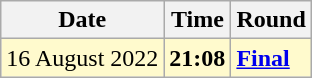<table class="wikitable">
<tr>
<th>Date</th>
<th>Time</th>
<th>Round</th>
</tr>
<tr style=background:lemonchiffon>
<td>16 August 2022</td>
<td><strong>21:08</strong></td>
<td><strong><a href='#'>Final</a></strong></td>
</tr>
</table>
